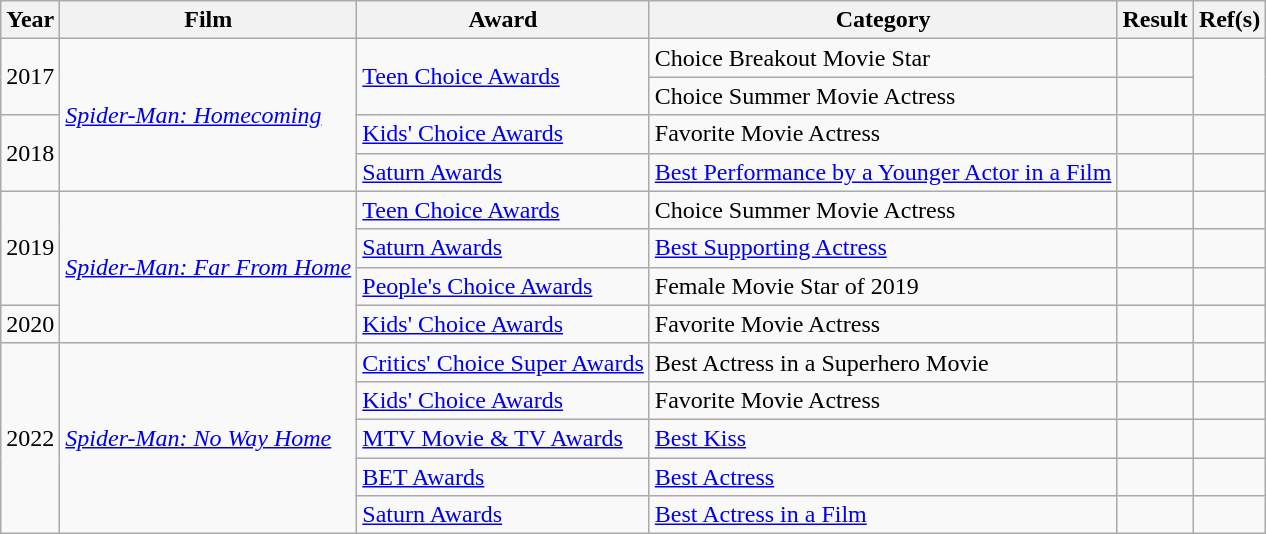<table class="wikitable sortable">
<tr>
<th>Year</th>
<th>Film</th>
<th>Award</th>
<th>Category</th>
<th>Result</th>
<th>Ref(s)</th>
</tr>
<tr>
<td rowspan="2">2017</td>
<td rowspan="4"><em><a href='#'>Spider-Man: Homecoming</a></em></td>
<td rowspan="2"><a href='#'>Teen Choice Awards</a></td>
<td>Choice Breakout Movie Star</td>
<td></td>
<td rowspan="2" style="text-align: center;"></td>
</tr>
<tr>
<td>Choice Summer Movie Actress</td>
<td></td>
</tr>
<tr>
<td rowspan="2">2018</td>
<td><a href='#'>Kids' Choice Awards</a></td>
<td>Favorite Movie Actress</td>
<td></td>
<td style="text-align: center;"></td>
</tr>
<tr>
<td><a href='#'>Saturn Awards</a></td>
<td><a href='#'>Best Performance by a Younger Actor in a Film</a></td>
<td></td>
<td style="text-align: center;"></td>
</tr>
<tr>
<td rowspan="3">2019</td>
<td rowspan="4"><em><a href='#'>Spider-Man: Far From Home</a></em></td>
<td><a href='#'>Teen Choice Awards</a></td>
<td>Choice Summer Movie Actress</td>
<td></td>
<td style="text-align: center;"></td>
</tr>
<tr>
<td><a href='#'>Saturn Awards</a></td>
<td><a href='#'>Best Supporting Actress</a></td>
<td></td>
<td style="text-align: center;"></td>
</tr>
<tr>
<td><a href='#'>People's Choice Awards</a></td>
<td>Female Movie Star of 2019</td>
<td></td>
<td style="text-align: center;"></td>
</tr>
<tr>
<td>2020</td>
<td><a href='#'>Kids' Choice Awards</a></td>
<td>Favorite Movie Actress</td>
<td></td>
<td style="text-align: center;"></td>
</tr>
<tr>
<td rowspan="5">2022</td>
<td rowspan="5"><em><a href='#'>Spider-Man: No Way Home</a></em></td>
<td><a href='#'>Critics' Choice Super Awards</a></td>
<td>Best Actress in a Superhero Movie</td>
<td></td>
<td style="text-align: center;"></td>
</tr>
<tr>
<td><a href='#'>Kids' Choice Awards</a></td>
<td>Favorite Movie Actress</td>
<td></td>
<td style="text-align: center;"></td>
</tr>
<tr>
<td><a href='#'>MTV Movie & TV Awards</a></td>
<td><a href='#'>Best Kiss</a></td>
<td></td>
<td style="text-align: center;"></td>
</tr>
<tr>
<td><a href='#'>BET Awards</a></td>
<td><a href='#'>Best Actress</a></td>
<td></td>
<td style="text-align:center;"></td>
</tr>
<tr>
<td><a href='#'>Saturn Awards</a></td>
<td><a href='#'>Best Actress in a Film</a></td>
<td></td>
<td style="text-align:center;"></td>
</tr>
</table>
